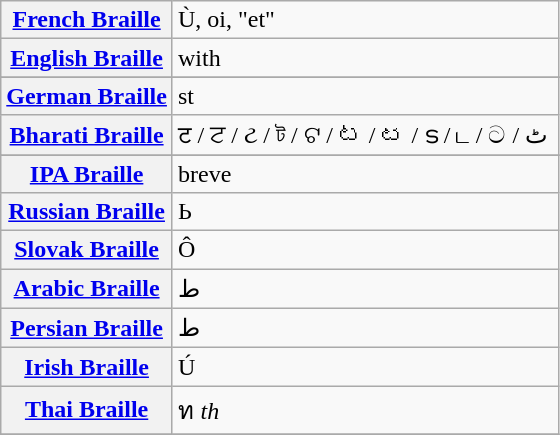<table class="wikitable">
<tr>
<th align=left><a href='#'>French Braille</a></th>
<td>Ù, oi, "et"</td>
</tr>
<tr>
<th align=left><a href='#'>English Braille</a></th>
<td>with</td>
</tr>
<tr>
</tr>
<tr>
<th align=left><a href='#'>German Braille</a></th>
<td>st</td>
</tr>
<tr>
<th align=left><a href='#'>Bharati Braille</a></th>
<td>ट / ਟ / ટ / ট / ଟ / ట / ಟ / ട / ட / ට / ٹ ‎</td>
</tr>
<tr>
</tr>
<tr>
<th align=left><a href='#'>IPA Braille</a></th>
<td>breve</td>
</tr>
<tr>
<th align=left><a href='#'>Russian Braille</a></th>
<td>Ь</td>
</tr>
<tr>
<th align=left><a href='#'>Slovak Braille</a></th>
<td>Ô</td>
</tr>
<tr>
<th align=left><a href='#'>Arabic Braille</a></th>
<td>ط</td>
</tr>
<tr>
<th align=left><a href='#'>Persian Braille</a></th>
<td>ط</td>
</tr>
<tr>
<th align=left><a href='#'>Irish Braille</a></th>
<td>Ú</td>
</tr>
<tr>
<th align=left><a href='#'>Thai Braille</a></th>
<td>ท <em>th</em></td>
</tr>
<tr>
</tr>
</table>
